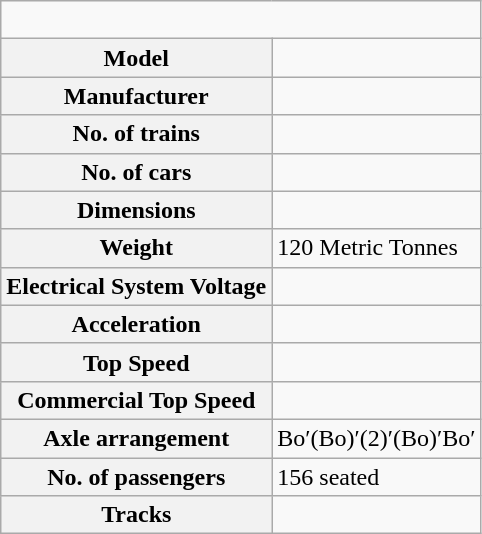<table class="wikitable">
<tr>
<td colspan="2"><br></td>
</tr>
<tr>
<th>Model</th>
<td></td>
</tr>
<tr>
<th>Manufacturer</th>
<td></td>
</tr>
<tr>
<th>No. of trains</th>
<td></td>
</tr>
<tr>
<th>No. of cars</th>
<td></td>
</tr>
<tr>
<th>Dimensions</th>
<td></td>
</tr>
<tr>
<th>Weight</th>
<td>120 Metric Tonnes</td>
</tr>
<tr>
<th>Electrical System Voltage</th>
<td></td>
</tr>
<tr>
<th>Acceleration</th>
<td></td>
</tr>
<tr>
<th>Top Speed</th>
<td></td>
</tr>
<tr>
<th>Commercial Top Speed</th>
<td></td>
</tr>
<tr>
<th>Axle arrangement</th>
<td>Bo′(Bo)′(2)′(Bo)′Bo′</td>
</tr>
<tr>
<th>No. of passengers</th>
<td>156 seated</td>
</tr>
<tr>
<th>Tracks</th>
<td></td>
</tr>
</table>
